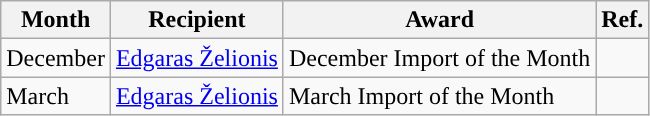<table class="wikitable">
<tr>
<th>Month</th>
<th>Recipient</th>
<th>Award</th>
<th>Ref.</th>
</tr>
<tr>
<td>December</td>
<td><a href='#'>Edgaras Želionis</a></td>
<td>December Import of the Month</td>
<td></td>
</tr>
<tr>
<td>March</td>
<td><a href='#'>Edgaras Želionis</a></td>
<td>March Import of the Month</td>
<td></td>
</tr>
</table>
